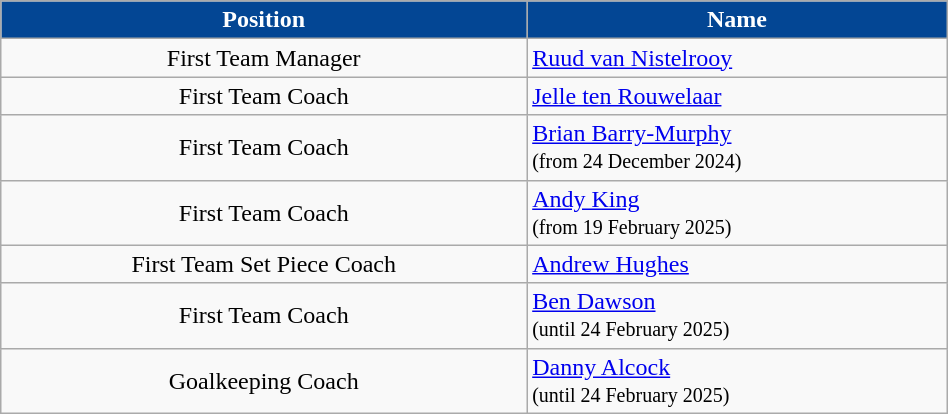<table class="wikitable" style="text-align:center;width:50%;">
<tr>
<th style=background:#034694;color:#FFFFFF>Position</th>
<th style=background:#034694;color:#FFFFFF>Name</th>
</tr>
<tr>
<td>First Team Manager</td>
<td align=left> <a href='#'>Ruud van Nistelrooy</a></td>
</tr>
<tr>
<td>First Team Coach</td>
<td align=left> <a href='#'>Jelle ten Rouwelaar</a></td>
</tr>
<tr>
<td>First Team Coach</td>
<td align=left> <a href='#'>Brian Barry-Murphy</a><br><small>(from 24 December 2024)</small></td>
</tr>
<tr>
<td>First Team Coach</td>
<td align=left> <a href='#'>Andy King</a><br><small>(from 19 February 2025)</small></td>
</tr>
<tr>
<td>First Team Set Piece Coach</td>
<td align=left> <a href='#'>Andrew Hughes</a></td>
</tr>
<tr>
<td>First Team Coach</td>
<td align=left> <a href='#'>Ben Dawson</a><br><small>(until 24 February 2025)</small></td>
</tr>
<tr>
<td>Goalkeeping Coach</td>
<td align=left> <a href='#'>Danny Alcock</a><br><small>(until 24 February 2025)</small></td>
</tr>
</table>
